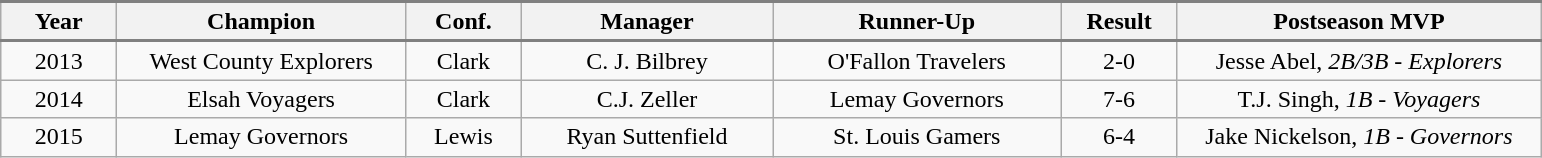<table class="wikitable">
<tr style="border-top: 2px solid grey" align="center">
<th scope="col" width="70px">Year</th>
<th scope="col" width="185px">Champion</th>
<th scope="col" width="70px">Conf.</th>
<th scope="col" width="160px">Manager</th>
<th scope="col" width="185px">Runner-Up</th>
<th scope="col" width="70px">Result</th>
<th scope="col" width="235px">Postseason MVP</th>
</tr>
<tr style="border-top: 2px solid grey" align="center">
<td>2013</td>
<td>West County Explorers</td>
<td>Clark</td>
<td>C. J. Bilbrey</td>
<td>O'Fallon Travelers</td>
<td>2-0</td>
<td>Jesse Abel, <em>2B/3B - Explorers</em></td>
</tr>
<tr align="center">
<td>2014</td>
<td>Elsah Voyagers</td>
<td>Clark</td>
<td>C.J. Zeller</td>
<td>Lemay Governors</td>
<td>7-6</td>
<td>T.J. Singh, <em>1B - Voyagers</em></td>
</tr>
<tr align="center">
<td>2015</td>
<td>Lemay Governors</td>
<td>Lewis</td>
<td>Ryan Suttenfield</td>
<td>St. Louis Gamers</td>
<td>6-4</td>
<td>Jake Nickelson, <em>1B - Governors</em></td>
</tr>
</table>
